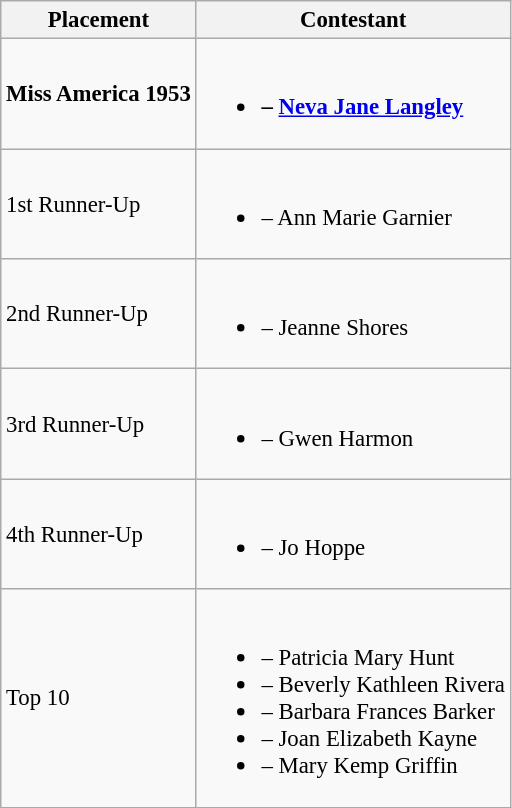<table class="wikitable sortable" style="font-size: 95%;">
<tr>
<th>Placement</th>
<th>Contestant</th>
</tr>
<tr>
<td><strong>Miss America 1953</strong></td>
<td><br><ul><li><strong> – <a href='#'>Neva Jane Langley</a></strong></li></ul></td>
</tr>
<tr>
<td>1st Runner-Up</td>
<td><br><ul><li> – Ann Marie Garnier</li></ul></td>
</tr>
<tr>
<td>2nd Runner-Up</td>
<td><br><ul><li> – Jeanne Shores</li></ul></td>
</tr>
<tr>
<td>3rd Runner-Up</td>
<td><br><ul><li> – Gwen Harmon</li></ul></td>
</tr>
<tr>
<td>4th Runner-Up</td>
<td><br><ul><li> – Jo Hoppe</li></ul></td>
</tr>
<tr>
<td>Top 10</td>
<td><br><ul><li> – Patricia Mary Hunt</li><li> – Beverly Kathleen Rivera</li><li> – Barbara Frances Barker</li><li> – Joan Elizabeth Kayne</li><li> – Mary Kemp Griffin</li></ul></td>
</tr>
</table>
